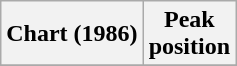<table class="wikitable plainrowheaders">
<tr>
<th scope="col">Chart (1986)</th>
<th scope="col">Peak<br>position</th>
</tr>
<tr>
</tr>
</table>
